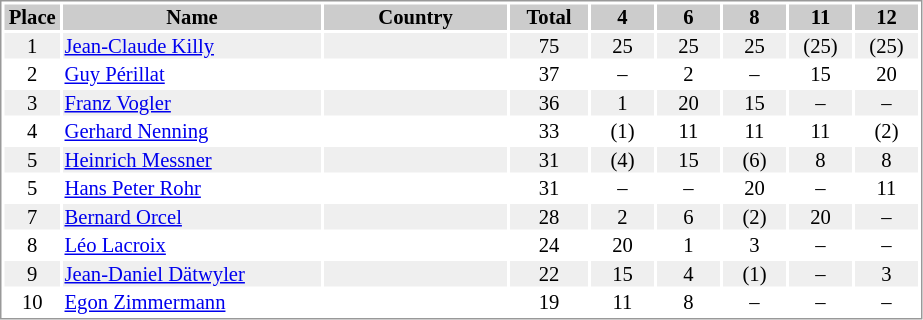<table border="0" style="border: 1px solid #999; background-color:#FFFFFF; text-align:center; font-size:86%; line-height:15px;">
<tr align="center" bgcolor="#CCCCCC">
<th width=35>Place</th>
<th width=170>Name</th>
<th width=120>Country</th>
<th width=50>Total</th>
<th width=40>4</th>
<th width=40>6</th>
<th width=40>8</th>
<th width=40>11</th>
<th width=40>12</th>
</tr>
<tr bgcolor="#EFEFEF">
<td>1</td>
<td align="left"><a href='#'>Jean-Claude Killy</a></td>
<td align="left"></td>
<td>75</td>
<td>25</td>
<td>25</td>
<td>25</td>
<td>(25)</td>
<td>(25)</td>
</tr>
<tr>
<td>2</td>
<td align="left"><a href='#'>Guy Périllat</a></td>
<td align="left"></td>
<td>37</td>
<td>–</td>
<td>2</td>
<td>–</td>
<td>15</td>
<td>20</td>
</tr>
<tr bgcolor="#EFEFEF">
<td>3</td>
<td align="left"><a href='#'>Franz Vogler</a></td>
<td align="left"></td>
<td>36</td>
<td>1</td>
<td>20</td>
<td>15</td>
<td>–</td>
<td>–</td>
</tr>
<tr>
<td>4</td>
<td align="left"><a href='#'>Gerhard Nenning</a></td>
<td align="left"></td>
<td>33</td>
<td>(1)</td>
<td>11</td>
<td>11</td>
<td>11</td>
<td>(2)</td>
</tr>
<tr bgcolor="#EFEFEF">
<td>5</td>
<td align="left"><a href='#'>Heinrich Messner</a></td>
<td align="left"></td>
<td>31</td>
<td>(4)</td>
<td>15</td>
<td>(6)</td>
<td>8</td>
<td>8</td>
</tr>
<tr>
<td>5</td>
<td align="left"><a href='#'>Hans Peter Rohr</a></td>
<td align="left"></td>
<td>31</td>
<td>–</td>
<td>–</td>
<td>20</td>
<td>–</td>
<td>11</td>
</tr>
<tr bgcolor="#EFEFEF">
<td>7</td>
<td align="left"><a href='#'>Bernard Orcel</a></td>
<td align="left"></td>
<td>28</td>
<td>2</td>
<td>6</td>
<td>(2)</td>
<td>20</td>
<td>–</td>
</tr>
<tr>
<td>8</td>
<td align="left"><a href='#'>Léo Lacroix</a></td>
<td align="left"></td>
<td>24</td>
<td>20</td>
<td>1</td>
<td>3</td>
<td>–</td>
<td>–</td>
</tr>
<tr bgcolor="#EFEFEF">
<td>9</td>
<td align="left"><a href='#'>Jean-Daniel Dätwyler</a></td>
<td align="left"></td>
<td>22</td>
<td>15</td>
<td>4</td>
<td>(1)</td>
<td>–</td>
<td>3</td>
</tr>
<tr>
<td>10</td>
<td align="left"><a href='#'>Egon Zimmermann</a></td>
<td align="left"></td>
<td>19</td>
<td>11</td>
<td>8</td>
<td>–</td>
<td>–</td>
<td>–</td>
</tr>
</table>
